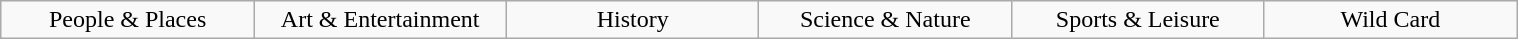<table class="wikitable" style="text-align: center; width: 80%; margin: 1em auto;">
<tr>
<td style="width:70pt;">People & Places</td>
<td style="width:70pt;">Art & Entertainment</td>
<td style="width:70pt;">History</td>
<td style="width:70pt;">Science & Nature</td>
<td style="width:70pt;">Sports & Leisure</td>
<td style="width:70pt;">Wild Card</td>
</tr>
</table>
